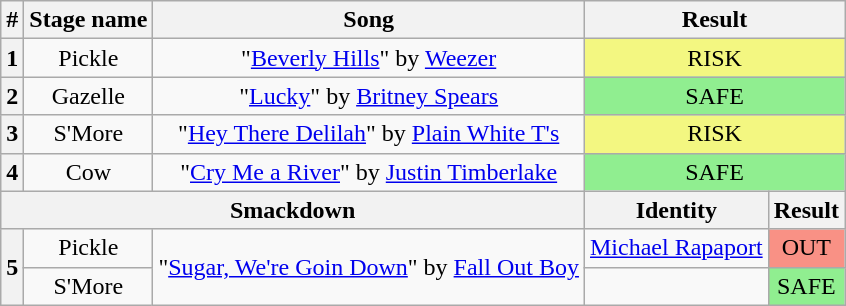<table class="wikitable plainrowheaders" style="text-align: center;">
<tr>
<th>#</th>
<th>Stage name</th>
<th>Song</th>
<th colspan=2>Result</th>
</tr>
<tr>
<th>1</th>
<td>Pickle</td>
<td>"<a href='#'>Beverly Hills</a>" by <a href='#'>Weezer</a></td>
<td colspan=2 bgcolor="#F3F781">RISK</td>
</tr>
<tr>
<th>2</th>
<td>Gazelle</td>
<td>"<a href='#'>Lucky</a>" by <a href='#'>Britney Spears</a></td>
<td colspan=2 bgcolor=lightgreen>SAFE</td>
</tr>
<tr>
<th>3</th>
<td>S'More</td>
<td>"<a href='#'>Hey There Delilah</a>" by <a href='#'>Plain White T's</a></td>
<td colspan=2 bgcolor="#F3F781">RISK</td>
</tr>
<tr>
<th>4</th>
<td>Cow</td>
<td>"<a href='#'>Cry Me a River</a>" by <a href='#'>Justin Timberlake</a></td>
<td colspan=2 bgcolor=lightgreen>SAFE</td>
</tr>
<tr>
<th colspan=3>Smackdown</th>
<th>Identity</th>
<th>Result</th>
</tr>
<tr>
<th rowspan=2>5</th>
<td>Pickle</td>
<td rowspan=2>"<a href='#'>Sugar, We're Goin Down</a>" by <a href='#'>Fall Out Boy</a></td>
<td><a href='#'>Michael Rapaport</a></td>
<td bgcolor=#F99185>OUT</td>
</tr>
<tr>
<td>S'More</td>
<td></td>
<td bgcolor=lightgreen>SAFE</td>
</tr>
</table>
